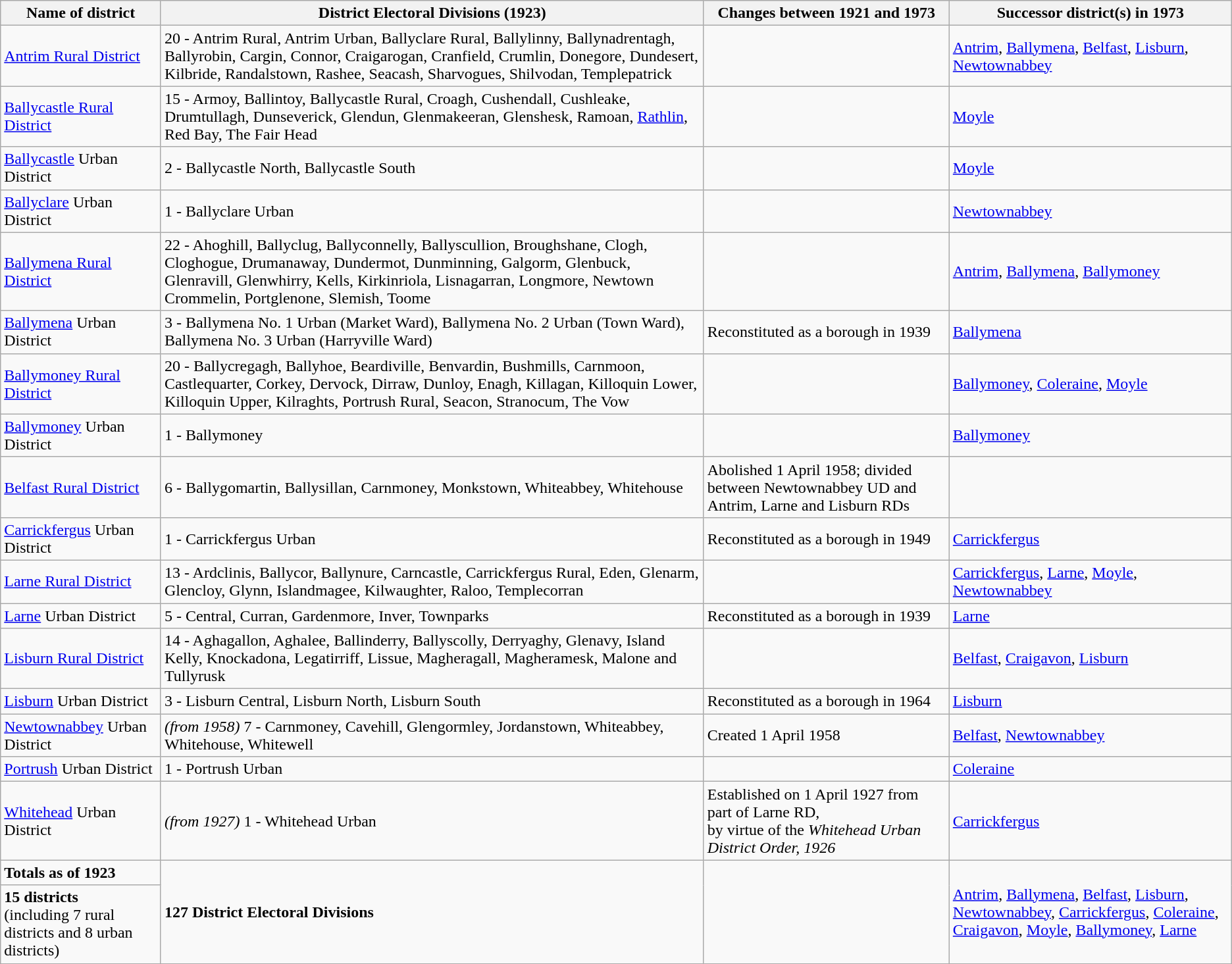<table class="wikitable">
<tr>
<th>Name of district</th>
<th>District Electoral Divisions (1923)</th>
<th>Changes between 1921 and 1973</th>
<th>Successor district(s) in 1973</th>
</tr>
<tr>
<td><a href='#'>Antrim Rural District</a></td>
<td>20 - Antrim Rural, Antrim Urban, Ballyclare Rural, Ballylinny, Ballynadrentagh, Ballyrobin, Cargin, Connor, Craigarogan, Cranfield, Crumlin, Donegore, Dundesert, Kilbride, Randalstown, Rashee, Seacash, Sharvogues, Shilvodan, Templepatrick</td>
<td></td>
<td><a href='#'>Antrim</a>, <a href='#'>Ballymena</a>, <a href='#'>Belfast</a>, <a href='#'>Lisburn</a>, <a href='#'>Newtownabbey</a></td>
</tr>
<tr>
<td><a href='#'>Ballycastle Rural District</a></td>
<td>15 - Armoy, Ballintoy, Ballycastle Rural, Croagh, Cushendall, Cushleake, Drumtullagh, Dunseverick, Glendun, Glenmakeeran, Glenshesk, Ramoan, <a href='#'>Rathlin</a>, Red Bay, The Fair Head</td>
<td></td>
<td><a href='#'>Moyle</a></td>
</tr>
<tr>
<td><a href='#'>Ballycastle</a> Urban District</td>
<td>2 - Ballycastle North, Ballycastle South</td>
<td></td>
<td><a href='#'>Moyle</a></td>
</tr>
<tr>
<td><a href='#'>Ballyclare</a> Urban District</td>
<td>1 - Ballyclare Urban</td>
<td></td>
<td><a href='#'>Newtownabbey</a></td>
</tr>
<tr>
<td><a href='#'>Ballymena Rural District</a></td>
<td>22 - Ahoghill, Ballyclug, Ballyconnelly, Ballyscullion, Broughshane, Clogh, Cloghogue, Drumanaway, Dundermot, Dunminning, Galgorm, Glenbuck, Glenravill, Glenwhirry, Kells, Kirkinriola, Lisnagarran, Longmore, Newtown Crommelin, Portglenone, Slemish, Toome</td>
<td></td>
<td><a href='#'>Antrim</a>, <a href='#'>Ballymena</a>, <a href='#'>Ballymoney</a></td>
</tr>
<tr>
<td><a href='#'>Ballymena</a> Urban District</td>
<td>3 - Ballymena No. 1 Urban (Market Ward), Ballymena No. 2 Urban (Town Ward), Ballymena No. 3 Urban (Harryville Ward)</td>
<td>Reconstituted as a borough in 1939</td>
<td><a href='#'>Ballymena</a></td>
</tr>
<tr>
<td><a href='#'>Ballymoney Rural District</a></td>
<td>20 - Ballycregagh, Ballyhoe, Beardiville, Benvardin, Bushmills, Carnmoon, Castlequarter, Corkey, Dervock, Dirraw, Dunloy, Enagh, Killagan, Killoquin Lower, Killoquin Upper, Kilraghts, Portrush Rural, Seacon, Stranocum, The Vow</td>
<td></td>
<td><a href='#'>Ballymoney</a>, <a href='#'>Coleraine</a>, <a href='#'>Moyle</a></td>
</tr>
<tr>
<td><a href='#'>Ballymoney</a> Urban District</td>
<td>1 - Ballymoney</td>
<td></td>
<td><a href='#'>Ballymoney</a></td>
</tr>
<tr>
<td><a href='#'>Belfast Rural District</a></td>
<td>6 - Ballygomartin, Ballysillan, Carnmoney, Monkstown, Whiteabbey, Whitehouse</td>
<td>Abolished 1 April 1958; divided between Newtownabbey UD and Antrim, Larne and Lisburn RDs</td>
</tr>
<tr>
<td><a href='#'>Carrickfergus</a> Urban District</td>
<td>1 - Carrickfergus Urban</td>
<td>Reconstituted as a borough in 1949</td>
<td><a href='#'>Carrickfergus</a></td>
</tr>
<tr>
<td><a href='#'>Larne Rural District</a></td>
<td>13 - Ardclinis, Ballycor, Ballynure, Carncastle, Carrickfergus Rural, Eden, Glenarm, Glencloy, Glynn, Islandmagee, Kilwaughter, Raloo, Templecorran</td>
<td></td>
<td><a href='#'>Carrickfergus</a>, <a href='#'>Larne</a>, <a href='#'>Moyle</a>, <a href='#'>Newtownabbey</a></td>
</tr>
<tr>
<td><a href='#'>Larne</a> Urban District</td>
<td>5 - Central, Curran, Gardenmore, Inver, Townparks</td>
<td>Reconstituted as a borough in 1939</td>
<td><a href='#'>Larne</a></td>
</tr>
<tr>
<td><a href='#'>Lisburn Rural District</a></td>
<td>14 - Aghagallon, Aghalee, Ballinderry, Ballyscolly, Derryaghy, Glenavy, Island Kelly, Knockadona, Legatirriff, Lissue, Magheragall, Magheramesk, Malone and Tullyrusk</td>
<td></td>
<td><a href='#'>Belfast</a>, <a href='#'>Craigavon</a>, <a href='#'>Lisburn</a></td>
</tr>
<tr>
<td><a href='#'>Lisburn</a> Urban District</td>
<td>3 - Lisburn Central, Lisburn North, Lisburn South</td>
<td>Reconstituted as a borough in 1964</td>
<td><a href='#'>Lisburn</a></td>
</tr>
<tr>
<td><a href='#'>Newtownabbey</a> Urban District</td>
<td><em>(from 1958)</em> 7 - Carnmoney, Cavehill, Glengormley, Jordanstown, Whiteabbey, Whitehouse, Whitewell</td>
<td>Created 1 April 1958</td>
<td><a href='#'>Belfast</a>, <a href='#'>Newtownabbey</a></td>
</tr>
<tr>
<td><a href='#'>Portrush</a> Urban District</td>
<td>1 - Portrush Urban</td>
<td></td>
<td><a href='#'>Coleraine</a></td>
</tr>
<tr>
<td><a href='#'>Whitehead</a> Urban District</td>
<td><em>(from 1927)</em> 1 - Whitehead Urban</td>
<td>Established on 1 April 1927 from part of Larne RD, <br>by virtue of the <em>Whitehead Urban District Order, 1926</em></td>
<td><a href='#'>Carrickfergus</a></td>
</tr>
<tr>
<td><strong>Totals as of 1923</strong></td>
<td rowspan="2"><strong>127 District Electoral Divisions</strong></td>
<td rowspan="2"></td>
<td rowspan="2"><a href='#'>Antrim</a>, <a href='#'>Ballymena</a>, <a href='#'>Belfast</a>, <a href='#'>Lisburn</a>, <a href='#'>Newtownabbey</a>, <a href='#'>Carrickfergus</a>, <a href='#'>Coleraine</a>, <a href='#'>Craigavon</a>, <a href='#'>Moyle</a>, <a href='#'>Ballymoney</a>, <a href='#'>Larne</a></td>
</tr>
<tr>
<td><strong>15 districts</strong><br>(including 7 rural districts and 8 urban districts)</td>
</tr>
</table>
